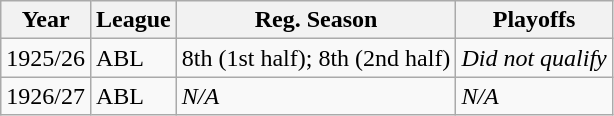<table class="wikitable">
<tr>
<th>Year</th>
<th>League</th>
<th>Reg. Season</th>
<th>Playoffs</th>
</tr>
<tr>
<td>1925/26</td>
<td>ABL</td>
<td>8th (1st half); 8th (2nd half)</td>
<td><em>Did not qualify</em></td>
</tr>
<tr>
<td>1926/27</td>
<td>ABL</td>
<td><em>N/A</em></td>
<td><em>N/A</em></td>
</tr>
</table>
